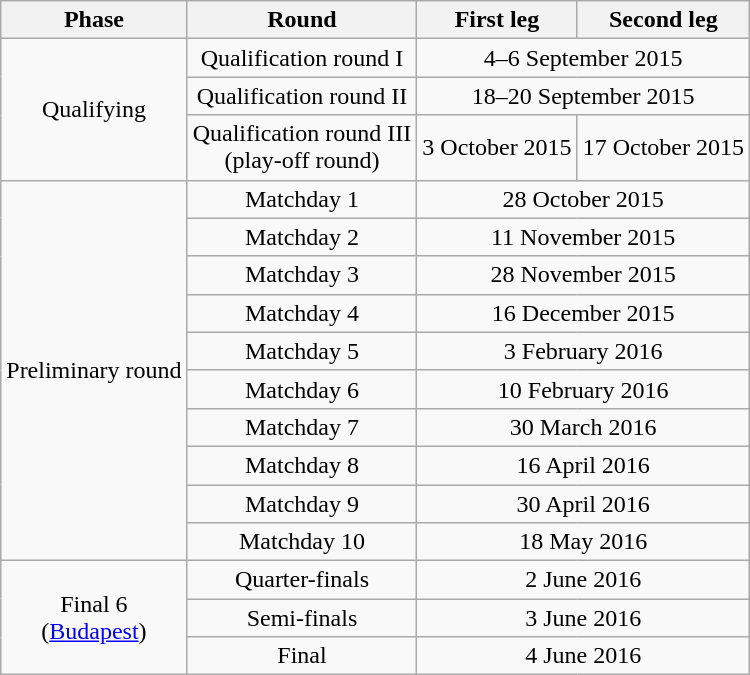<table class="wikitable" style="text-align:center">
<tr>
<th>Phase</th>
<th>Round</th>
<th>First leg</th>
<th>Second leg</th>
</tr>
<tr>
<td rowspan=3>Qualifying</td>
<td>Qualification round I</td>
<td colspan=2>4–6 September 2015</td>
</tr>
<tr>
<td>Qualification round II</td>
<td colspan=2>18–20 September 2015</td>
</tr>
<tr>
<td>Qualification round III <br> (play-off round)</td>
<td>3 October 2015</td>
<td>17 October 2015</td>
</tr>
<tr>
<td rowspan=10>Preliminary round</td>
<td>Matchday 1</td>
<td colspan=2>28 October 2015</td>
</tr>
<tr>
<td>Matchday 2</td>
<td colspan=2>11 November 2015</td>
</tr>
<tr>
<td>Matchday 3</td>
<td colspan=2>28 November 2015</td>
</tr>
<tr>
<td>Matchday 4</td>
<td colspan=2>16 December 2015</td>
</tr>
<tr>
<td>Matchday 5</td>
<td colspan=2>3 February 2016</td>
</tr>
<tr>
<td>Matchday 6</td>
<td colspan=2>10 February 2016</td>
</tr>
<tr>
<td>Matchday 7</td>
<td colspan=2>30 March 2016</td>
</tr>
<tr>
<td>Matchday 8</td>
<td colspan=2>16 April 2016</td>
</tr>
<tr>
<td>Matchday 9</td>
<td colspan=2>30 April 2016</td>
</tr>
<tr>
<td>Matchday 10</td>
<td colspan=2>18 May 2016</td>
</tr>
<tr>
<td rowspan=3>Final 6<br>(<a href='#'>Budapest</a>)</td>
<td>Quarter-finals</td>
<td colspan=2>2 June 2016</td>
</tr>
<tr>
<td>Semi-finals</td>
<td colspan=2>3 June 2016</td>
</tr>
<tr>
<td>Final</td>
<td colspan=2>4 June 2016</td>
</tr>
</table>
